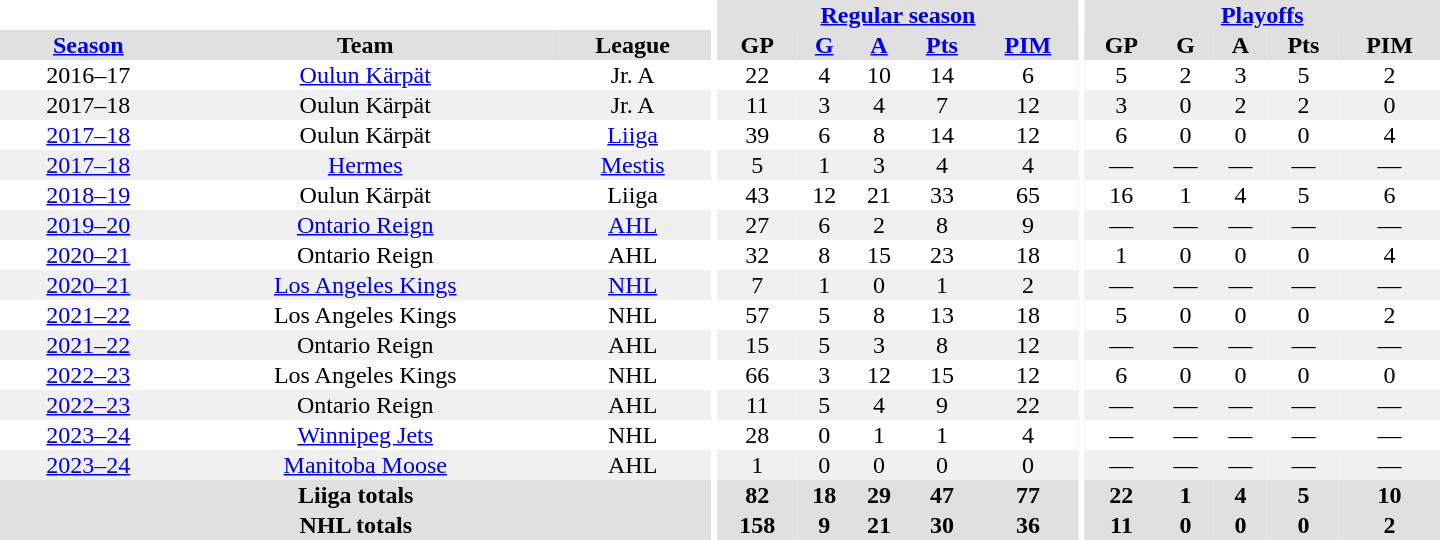<table border="0" cellpadding="1" cellspacing="0" style="text-align:center; width:60em">
<tr bgcolor="#e0e0e0">
<th colspan="3" bgcolor="#ffffff"></th>
<th rowspan="96" bgcolor="#ffffff"></th>
<th colspan="5"><a href='#'>Regular season</a></th>
<th rowspan="96" bgcolor="#ffffff"></th>
<th colspan="5"><a href='#'>Playoffs</a></th>
</tr>
<tr bgcolor="#e0e0e0">
<th><a href='#'>Season</a></th>
<th>Team</th>
<th>League</th>
<th>GP</th>
<th><a href='#'>G</a></th>
<th><a href='#'>A</a></th>
<th><a href='#'>Pts</a></th>
<th><a href='#'>PIM</a></th>
<th>GP</th>
<th>G</th>
<th>A</th>
<th>Pts</th>
<th>PIM</th>
</tr>
<tr>
<td>2016–17</td>
<td><a href='#'>Oulun Kärpät</a></td>
<td>Jr. A</td>
<td>22</td>
<td>4</td>
<td>10</td>
<td>14</td>
<td>6</td>
<td>5</td>
<td>2</td>
<td>3</td>
<td>5</td>
<td>2</td>
</tr>
<tr bgcolor="#f0f0f0">
<td>2017–18</td>
<td>Oulun Kärpät</td>
<td>Jr. A</td>
<td>11</td>
<td>3</td>
<td>4</td>
<td>7</td>
<td>12</td>
<td>3</td>
<td>0</td>
<td>2</td>
<td>2</td>
<td>0</td>
</tr>
<tr>
<td><a href='#'>2017–18</a></td>
<td>Oulun Kärpät</td>
<td><a href='#'>Liiga</a></td>
<td>39</td>
<td>6</td>
<td>8</td>
<td>14</td>
<td>12</td>
<td>6</td>
<td>0</td>
<td>0</td>
<td>0</td>
<td>4</td>
</tr>
<tr bgcolor="#f0f0f0">
<td><a href='#'>2017–18</a></td>
<td><a href='#'>Hermes</a></td>
<td><a href='#'>Mestis</a></td>
<td>5</td>
<td>1</td>
<td>3</td>
<td>4</td>
<td>4</td>
<td>—</td>
<td>—</td>
<td>—</td>
<td>—</td>
<td>—</td>
</tr>
<tr>
<td><a href='#'>2018–19</a></td>
<td>Oulun Kärpät</td>
<td>Liiga</td>
<td>43</td>
<td>12</td>
<td>21</td>
<td>33</td>
<td>65</td>
<td>16</td>
<td>1</td>
<td>4</td>
<td>5</td>
<td>6</td>
</tr>
<tr bgcolor="#f0f0f0">
<td><a href='#'>2019–20</a></td>
<td><a href='#'>Ontario Reign</a></td>
<td><a href='#'>AHL</a></td>
<td>27</td>
<td>6</td>
<td>2</td>
<td>8</td>
<td>9</td>
<td>—</td>
<td>—</td>
<td>—</td>
<td>—</td>
<td>—</td>
</tr>
<tr>
<td><a href='#'>2020–21</a></td>
<td>Ontario Reign</td>
<td>AHL</td>
<td>32</td>
<td>8</td>
<td>15</td>
<td>23</td>
<td>18</td>
<td>1</td>
<td>0</td>
<td>0</td>
<td>0</td>
<td>4</td>
</tr>
<tr bgcolor="#f0f0f0">
<td><a href='#'>2020–21</a></td>
<td><a href='#'>Los Angeles Kings</a></td>
<td><a href='#'>NHL</a></td>
<td>7</td>
<td>1</td>
<td>0</td>
<td>1</td>
<td>2</td>
<td>—</td>
<td>—</td>
<td>—</td>
<td>—</td>
<td>—</td>
</tr>
<tr>
<td><a href='#'>2021–22</a></td>
<td>Los Angeles Kings</td>
<td>NHL</td>
<td>57</td>
<td>5</td>
<td>8</td>
<td>13</td>
<td>18</td>
<td>5</td>
<td>0</td>
<td>0</td>
<td>0</td>
<td>2</td>
</tr>
<tr bgcolor="#f0f0f0">
<td><a href='#'>2021–22</a></td>
<td>Ontario Reign</td>
<td>AHL</td>
<td>15</td>
<td>5</td>
<td>3</td>
<td>8</td>
<td>12</td>
<td>—</td>
<td>—</td>
<td>—</td>
<td>—</td>
<td>—</td>
</tr>
<tr>
<td><a href='#'>2022–23</a></td>
<td>Los Angeles Kings</td>
<td>NHL</td>
<td>66</td>
<td>3</td>
<td>12</td>
<td>15</td>
<td>12</td>
<td>6</td>
<td>0</td>
<td>0</td>
<td>0</td>
<td>0</td>
</tr>
<tr bgcolor="#f0f0f0">
<td><a href='#'>2022–23</a></td>
<td>Ontario Reign</td>
<td>AHL</td>
<td>11</td>
<td>5</td>
<td>4</td>
<td>9</td>
<td>22</td>
<td>—</td>
<td>—</td>
<td>—</td>
<td>—</td>
<td>—</td>
</tr>
<tr>
<td><a href='#'>2023–24</a></td>
<td><a href='#'>Winnipeg Jets</a></td>
<td>NHL</td>
<td>28</td>
<td>0</td>
<td>1</td>
<td>1</td>
<td>4</td>
<td>—</td>
<td>—</td>
<td>—</td>
<td>—</td>
<td>—</td>
</tr>
<tr bgcolor="#f0f0f0">
<td><a href='#'>2023–24</a></td>
<td><a href='#'>Manitoba Moose</a></td>
<td>AHL</td>
<td>1</td>
<td>0</td>
<td>0</td>
<td>0</td>
<td>0</td>
<td>—</td>
<td>—</td>
<td>—</td>
<td>—</td>
<td>—</td>
</tr>
<tr bgcolor="#e0e0e0">
<th colspan="3">Liiga totals</th>
<th>82</th>
<th>18</th>
<th>29</th>
<th>47</th>
<th>77</th>
<th>22</th>
<th>1</th>
<th>4</th>
<th>5</th>
<th>10</th>
</tr>
<tr bgcolor="#e0e0e0">
<th colspan="3">NHL totals</th>
<th>158</th>
<th>9</th>
<th>21</th>
<th>30</th>
<th>36</th>
<th>11</th>
<th>0</th>
<th>0</th>
<th>0</th>
<th>2</th>
</tr>
</table>
